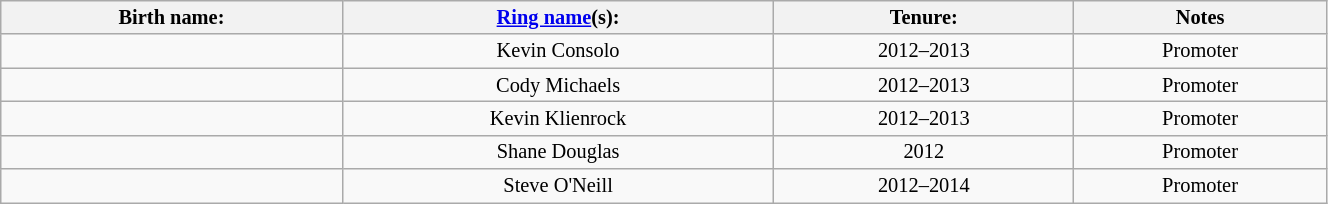<table class="sortable wikitable" style="font-size:85%; text-align:center; width:70%;">
<tr>
<th>Birth name:</th>
<th><a href='#'>Ring name</a>(s):</th>
<th>Tenure:</th>
<th>Notes</th>
</tr>
<tr>
<td></td>
<td>Kevin Consolo</td>
<td sort>2012–2013</td>
<td>Promoter</td>
</tr>
<tr>
<td></td>
<td>Cody Michaels</td>
<td sort>2012–2013</td>
<td>Promoter</td>
</tr>
<tr>
<td></td>
<td>Kevin Klienrock</td>
<td sort>2012–2013</td>
<td>Promoter</td>
</tr>
<tr>
<td></td>
<td>Shane Douglas</td>
<td sort>2012</td>
<td>Promoter</td>
</tr>
<tr>
<td></td>
<td>Steve O'Neill</td>
<td sort>2012–2014</td>
<td>Promoter</td>
</tr>
</table>
